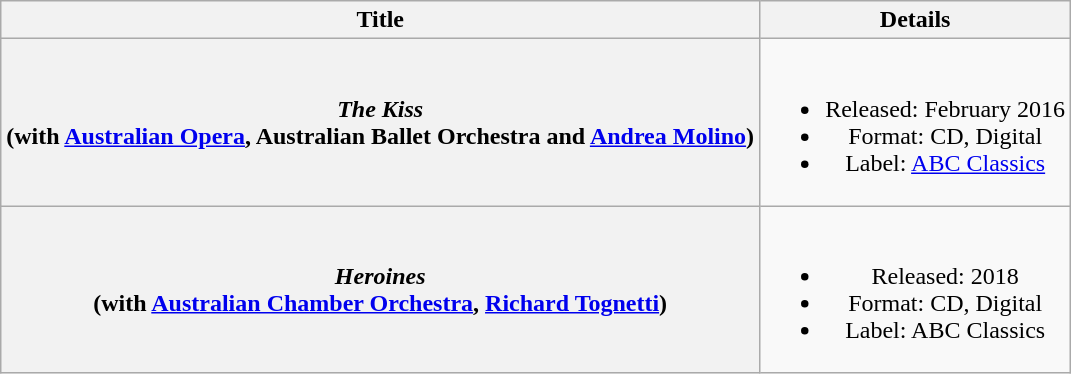<table class="wikitable plainrowheaders" style="text-align:center;" border="1">
<tr>
<th>Title</th>
<th>Details</th>
</tr>
<tr>
<th scope="row"><em>The Kiss</em> <br> (with <a href='#'>Australian Opera</a>, Australian Ballet Orchestra and <a href='#'>Andrea Molino</a>)</th>
<td><br><ul><li>Released: February 2016</li><li>Format: CD, Digital</li><li>Label: <a href='#'>ABC Classics</a></li></ul></td>
</tr>
<tr>
<th scope="row"><em>Heroines</em> <br> (with <a href='#'>Australian Chamber Orchestra</a>, <a href='#'>Richard Tognetti</a>)</th>
<td><br><ul><li>Released: 2018</li><li>Format: CD, Digital</li><li>Label: ABC Classics</li></ul></td>
</tr>
</table>
